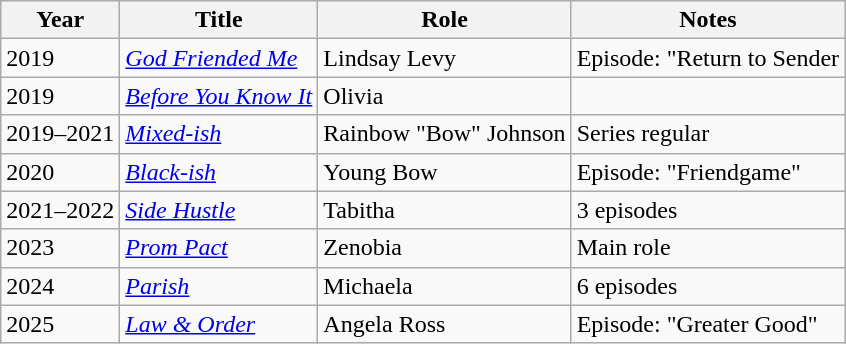<table class="wikitable sortable">
<tr>
<th>Year</th>
<th>Title</th>
<th>Role</th>
<th class="unsortable">Notes</th>
</tr>
<tr>
<td>2019</td>
<td><em><a href='#'>God Friended Me</a></em></td>
<td>Lindsay Levy</td>
<td>Episode: "Return to Sender</td>
</tr>
<tr>
<td>2019</td>
<td><em><a href='#'>Before You Know It</a></em></td>
<td>Olivia</td>
<td></td>
</tr>
<tr>
<td>2019–2021</td>
<td><em><a href='#'>Mixed-ish</a></em></td>
<td>Rainbow "Bow" Johnson</td>
<td>Series regular</td>
</tr>
<tr>
<td>2020</td>
<td><em><a href='#'>Black-ish</a></em></td>
<td>Young Bow</td>
<td>Episode: "Friendgame"</td>
</tr>
<tr>
<td>2021–2022</td>
<td><em><a href='#'>Side Hustle</a></em></td>
<td>Tabitha</td>
<td>3 episodes</td>
</tr>
<tr>
<td>2023</td>
<td><em><a href='#'>Prom Pact</a></em></td>
<td>Zenobia</td>
<td>Main role</td>
</tr>
<tr>
<td>2024</td>
<td><em><a href='#'>Parish</a></em></td>
<td>Michaela</td>
<td>6 episodes</td>
</tr>
<tr>
<td>2025</td>
<td><em><a href='#'>Law & Order</a></em></td>
<td>Angela Ross</td>
<td>Episode: "Greater Good"</td>
</tr>
</table>
